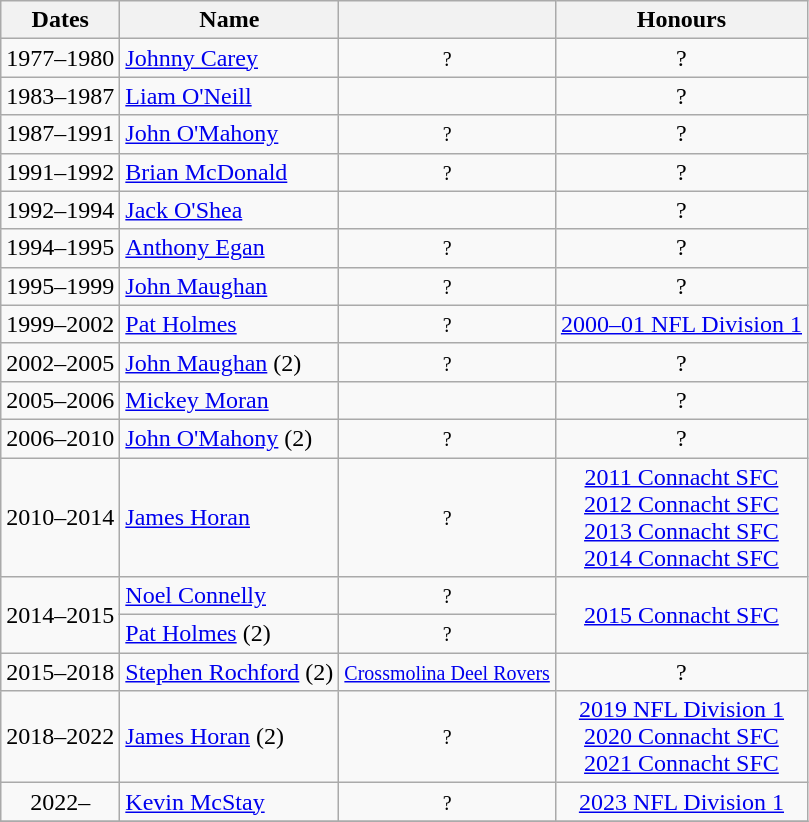<table class="wikitable sortable" style="text-align: center;">
<tr>
<th>Dates</th>
<th>Name</th>
<th></th>
<th class="unsortable">Honours</th>
</tr>
<tr>
<td>1977–1980</td>
<td style="text-align: left;"><a href='#'>Johnny Carey</a></td>
<td><small>?</small></td>
<td>?</td>
</tr>
<tr>
<td>1983–1987</td>
<td style="text-align: left;"><a href='#'>Liam O'Neill</a></td>
<td><small></small></td>
<td>?</td>
</tr>
<tr>
<td>1987–1991</td>
<td style="text-align: left;"><a href='#'>John O'Mahony</a></td>
<td><small>?</small></td>
<td>?</td>
</tr>
<tr>
<td>1991–1992</td>
<td style="text-align: left;"><a href='#'>Brian McDonald</a></td>
<td><small>?</small></td>
<td>?</td>
</tr>
<tr>
<td>1992–1994</td>
<td style="text-align: left;"><a href='#'>Jack O'Shea</a></td>
<td><small></small></td>
<td>?</td>
</tr>
<tr>
<td>1994–1995</td>
<td style="text-align: left;"><a href='#'>Anthony Egan</a></td>
<td><small>?</small></td>
<td>?</td>
</tr>
<tr>
<td>1995–1999</td>
<td style="text-align: left;"><a href='#'>John Maughan</a></td>
<td><small>?</small></td>
<td>?</td>
</tr>
<tr>
<td>1999–2002</td>
<td style="text-align: left;"><a href='#'>Pat Holmes</a></td>
<td><small>?</small></td>
<td><a href='#'>2000–01 NFL Division 1</a></td>
</tr>
<tr>
<td>2002–2005</td>
<td style="text-align: left;"><a href='#'>John Maughan</a> (2)</td>
<td><small>?</small></td>
<td>?</td>
</tr>
<tr>
<td>2005–2006</td>
<td style="text-align: left;"><a href='#'>Mickey Moran</a></td>
<td><small></small></td>
<td>?</td>
</tr>
<tr>
<td>2006–2010</td>
<td style="text-align: left;"><a href='#'>John O'Mahony</a> (2)</td>
<td><small>?</small></td>
<td>?</td>
</tr>
<tr>
<td>2010–2014</td>
<td style="text-align: left;"><a href='#'>James Horan</a></td>
<td><small>?</small></td>
<td><a href='#'>2011 Connacht SFC</a><br><a href='#'>2012 Connacht SFC</a><br><a href='#'>2013 Connacht SFC</a><br><a href='#'>2014 Connacht SFC</a></td>
</tr>
<tr>
<td rowspan="2">2014–2015</td>
<td style="text-align: left;"><a href='#'>Noel Connelly</a></td>
<td><small>?</small></td>
<td rowspan="2"><a href='#'>2015 Connacht SFC</a></td>
</tr>
<tr>
<td style="text-align: left;"><a href='#'>Pat Holmes</a> (2)</td>
<td><small>?</small></td>
</tr>
<tr>
<td>2015–2018</td>
<td style="text-align: left;"><a href='#'>Stephen Rochford</a> (2)</td>
<td><small><a href='#'>Crossmolina Deel Rovers</a></small></td>
<td>?</td>
</tr>
<tr>
<td>2018–2022</td>
<td style="text-align: left;"><a href='#'>James Horan</a> (2)</td>
<td><small>?</small></td>
<td><a href='#'>2019 NFL Division 1</a><br><a href='#'>2020 Connacht SFC</a><br><a href='#'>2021 Connacht SFC</a></td>
</tr>
<tr>
<td>2022–</td>
<td style="text-align: left;"><a href='#'>Kevin McStay</a></td>
<td><small>?</small></td>
<td><a href='#'>2023 NFL Division 1</a></td>
</tr>
<tr>
</tr>
</table>
